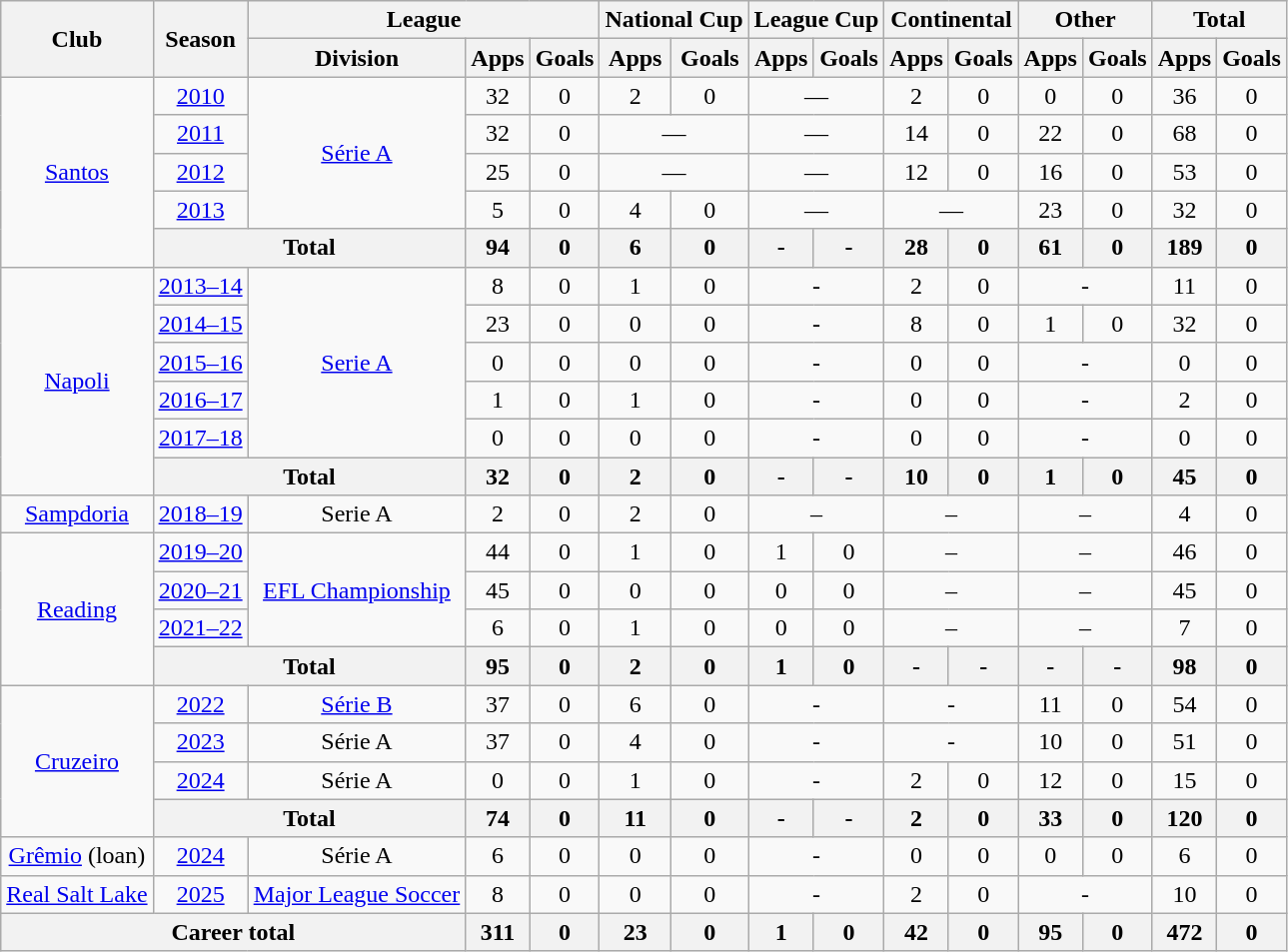<table class="wikitable" style="text-align: center">
<tr>
<th rowspan="2">Club</th>
<th rowspan="2">Season</th>
<th colspan="3">League</th>
<th colspan="2">National Cup</th>
<th colspan="2">League Cup</th>
<th colspan="2">Continental</th>
<th colspan="2">Other</th>
<th colspan="2">Total</th>
</tr>
<tr>
<th>Division</th>
<th>Apps</th>
<th>Goals</th>
<th>Apps</th>
<th>Goals</th>
<th>Apps</th>
<th>Goals</th>
<th>Apps</th>
<th>Goals</th>
<th>Apps</th>
<th>Goals</th>
<th>Apps</th>
<th>Goals</th>
</tr>
<tr>
<td rowspan="5"><a href='#'>Santos</a></td>
<td><a href='#'>2010</a></td>
<td rowspan="4"><a href='#'>Série A</a></td>
<td>32</td>
<td>0</td>
<td>2</td>
<td>0</td>
<td colspan="2">—</td>
<td>2</td>
<td>0</td>
<td>0</td>
<td>0</td>
<td>36</td>
<td>0</td>
</tr>
<tr>
<td><a href='#'>2011</a></td>
<td>32</td>
<td>0</td>
<td colspan="2">—</td>
<td colspan="2">—</td>
<td>14</td>
<td>0</td>
<td>22</td>
<td>0</td>
<td>68</td>
<td>0</td>
</tr>
<tr>
<td><a href='#'>2012</a></td>
<td>25</td>
<td>0</td>
<td colspan="2">—</td>
<td colspan="2">—</td>
<td>12</td>
<td>0</td>
<td>16</td>
<td>0</td>
<td>53</td>
<td>0</td>
</tr>
<tr>
<td><a href='#'>2013</a></td>
<td>5</td>
<td>0</td>
<td>4</td>
<td>0</td>
<td colspan="2">—</td>
<td colspan="2">—</td>
<td>23</td>
<td>0</td>
<td>32</td>
<td>0</td>
</tr>
<tr>
<th colspan="2">Total</th>
<th>94</th>
<th>0</th>
<th>6</th>
<th>0</th>
<th>-</th>
<th>-</th>
<th>28</th>
<th>0</th>
<th>61</th>
<th>0</th>
<th>189</th>
<th>0</th>
</tr>
<tr>
<td rowspan="6"><a href='#'>Napoli</a></td>
<td><a href='#'>2013–14</a></td>
<td rowspan="5"><a href='#'>Serie A</a></td>
<td>8</td>
<td>0</td>
<td>1</td>
<td>0</td>
<td colspan="2">-</td>
<td>2</td>
<td>0</td>
<td colspan="2">-</td>
<td>11</td>
<td>0</td>
</tr>
<tr>
<td><a href='#'>2014–15</a></td>
<td>23</td>
<td>0</td>
<td>0</td>
<td>0</td>
<td colspan="2">-</td>
<td>8</td>
<td>0</td>
<td>1</td>
<td>0</td>
<td>32</td>
<td>0</td>
</tr>
<tr>
<td><a href='#'>2015–16</a></td>
<td>0</td>
<td>0</td>
<td>0</td>
<td>0</td>
<td colspan="2">-</td>
<td>0</td>
<td>0</td>
<td colspan="2">-</td>
<td>0</td>
<td>0</td>
</tr>
<tr>
<td><a href='#'>2016–17</a></td>
<td>1</td>
<td>0</td>
<td>1</td>
<td>0</td>
<td colspan="2">-</td>
<td>0</td>
<td>0</td>
<td colspan="2">-</td>
<td>2</td>
<td>0</td>
</tr>
<tr>
<td><a href='#'>2017–18</a></td>
<td>0</td>
<td>0</td>
<td>0</td>
<td>0</td>
<td colspan="2">-</td>
<td>0</td>
<td>0</td>
<td colspan="2">-</td>
<td>0</td>
<td>0</td>
</tr>
<tr>
<th colspan="2">Total</th>
<th>32</th>
<th>0</th>
<th>2</th>
<th>0</th>
<th>-</th>
<th>-</th>
<th>10</th>
<th>0</th>
<th>1</th>
<th>0</th>
<th>45</th>
<th>0</th>
</tr>
<tr>
<td><a href='#'>Sampdoria</a></td>
<td><a href='#'>2018–19</a></td>
<td>Serie A</td>
<td>2</td>
<td>0</td>
<td>2</td>
<td>0</td>
<td colspan="2">–</td>
<td colspan="2">–</td>
<td colspan="2">–</td>
<td>4</td>
<td>0</td>
</tr>
<tr>
<td rowspan="4"><a href='#'>Reading</a></td>
<td><a href='#'>2019–20</a></td>
<td rowspan="3"><a href='#'>EFL Championship</a></td>
<td>44</td>
<td>0</td>
<td>1</td>
<td>0</td>
<td>1</td>
<td>0</td>
<td colspan="2">–</td>
<td colspan="2">–</td>
<td>46</td>
<td>0</td>
</tr>
<tr>
<td><a href='#'>2020–21</a></td>
<td>45</td>
<td>0</td>
<td>0</td>
<td>0</td>
<td>0</td>
<td>0</td>
<td colspan="2">–</td>
<td colspan="2">–</td>
<td>45</td>
<td>0</td>
</tr>
<tr>
<td><a href='#'>2021–22</a></td>
<td>6</td>
<td>0</td>
<td>1</td>
<td>0</td>
<td>0</td>
<td>0</td>
<td colspan="2">–</td>
<td colspan="2">–</td>
<td>7</td>
<td>0</td>
</tr>
<tr>
<th colspan="2">Total</th>
<th>95</th>
<th>0</th>
<th>2</th>
<th>0</th>
<th>1</th>
<th>0</th>
<th>-</th>
<th>-</th>
<th>-</th>
<th>-</th>
<th>98</th>
<th>0</th>
</tr>
<tr>
<td rowspan="4"><a href='#'>Cruzeiro</a></td>
<td><a href='#'>2022</a></td>
<td><a href='#'>Série B</a></td>
<td>37</td>
<td>0</td>
<td>6</td>
<td>0</td>
<td colspan="2">-</td>
<td colspan="2">-</td>
<td>11</td>
<td>0</td>
<td>54</td>
<td>0</td>
</tr>
<tr>
<td><a href='#'>2023</a></td>
<td>Série A</td>
<td>37</td>
<td>0</td>
<td>4</td>
<td>0</td>
<td colspan="2">-</td>
<td colspan="2">-</td>
<td>10</td>
<td>0</td>
<td>51</td>
<td>0</td>
</tr>
<tr>
<td><a href='#'>2024</a></td>
<td>Série A</td>
<td>0</td>
<td>0</td>
<td>1</td>
<td>0</td>
<td colspan="2">-</td>
<td>2</td>
<td>0</td>
<td>12</td>
<td>0</td>
<td>15</td>
<td>0</td>
</tr>
<tr>
<th colspan="2">Total</th>
<th>74</th>
<th>0</th>
<th>11</th>
<th>0</th>
<th>-</th>
<th>-</th>
<th>2</th>
<th>0</th>
<th>33</th>
<th>0</th>
<th>120</th>
<th>0</th>
</tr>
<tr>
<td><a href='#'>Grêmio</a> (loan)</td>
<td><a href='#'>2024</a></td>
<td>Série A</td>
<td>6</td>
<td>0</td>
<td>0</td>
<td>0</td>
<td colspan="2">-</td>
<td>0</td>
<td>0</td>
<td>0</td>
<td>0</td>
<td>6</td>
<td>0</td>
</tr>
<tr>
<td><a href='#'>Real Salt Lake</a></td>
<td><a href='#'>2025</a></td>
<td><a href='#'>Major League Soccer</a></td>
<td>8</td>
<td>0</td>
<td>0</td>
<td>0</td>
<td colspan="2">-</td>
<td>2</td>
<td>0</td>
<td colspan="2">-</td>
<td>10</td>
<td>0</td>
</tr>
<tr>
<th colspan="3">Career total</th>
<th>311</th>
<th>0</th>
<th>23</th>
<th>0</th>
<th>1</th>
<th>0</th>
<th>42</th>
<th>0</th>
<th>95</th>
<th>0</th>
<th>472</th>
<th>0</th>
</tr>
</table>
